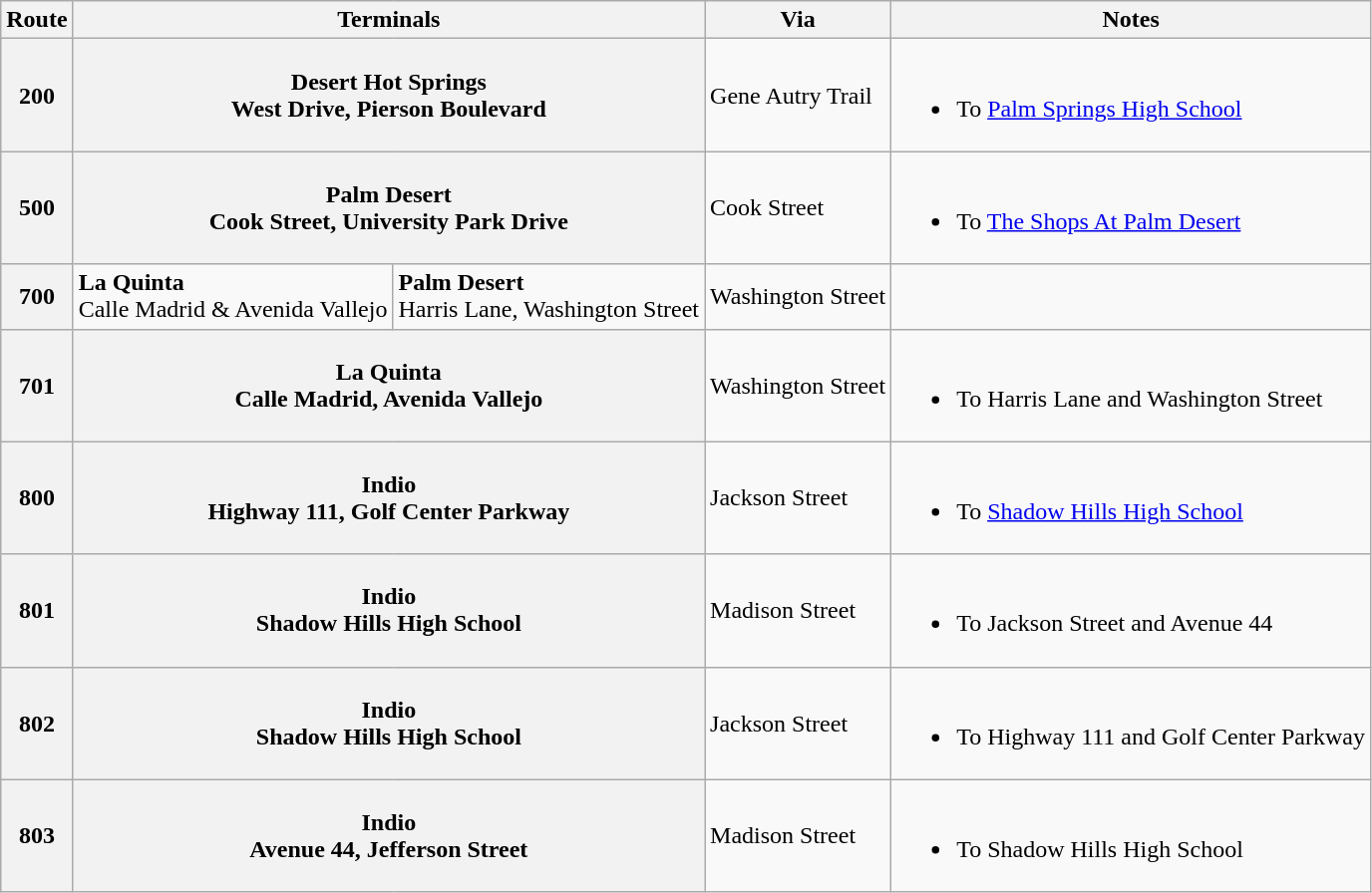<table class="wikitable">
<tr>
<th>Route</th>
<th colspan="2">Terminals</th>
<th>Via</th>
<th>Notes</th>
</tr>
<tr>
<th>200</th>
<th colspan="2"><strong>Desert Hot Springs</strong><br>West Drive, Pierson Boulevard</th>
<td>Gene Autry Trail</td>
<td><br><ul><li>To <a href='#'>Palm Springs High School</a></li></ul></td>
</tr>
<tr>
<th>500</th>
<th colspan="2"><strong>Palm Desert</strong><br>Cook Street, University Park Drive</th>
<td>Cook Street</td>
<td><br><ul><li>To <a href='#'>The Shops At Palm Desert</a></li></ul></td>
</tr>
<tr>
<th>700</th>
<td><strong>La Quinta</strong><br>Calle Madrid & Avenida Vallejo</td>
<td><strong>Palm Desert</strong><br>Harris Lane, Washington Street</td>
<td>Washington Street</td>
<td></td>
</tr>
<tr>
<th>701</th>
<th colspan="2"><strong>La Quinta</strong><br>Calle Madrid, Avenida Vallejo</th>
<td>Washington Street</td>
<td><br><ul><li>To Harris Lane and Washington Street</li></ul></td>
</tr>
<tr>
<th>800</th>
<th colspan="2"><strong>Indio</strong><br>Highway 111, Golf Center Parkway</th>
<td>Jackson Street</td>
<td><br><ul><li>To <a href='#'>Shadow Hills High School</a></li></ul></td>
</tr>
<tr>
<th>801</th>
<th colspan="2"><strong>Indio</strong><br>Shadow Hills High School</th>
<td>Madison Street</td>
<td><br><ul><li>To Jackson Street and Avenue 44</li></ul></td>
</tr>
<tr>
<th>802</th>
<th colspan="2"><strong>Indio</strong><br>Shadow Hills High School</th>
<td>Jackson Street</td>
<td><br><ul><li>To Highway 111 and Golf Center Parkway</li></ul></td>
</tr>
<tr>
<th>803</th>
<th colspan="2"><strong>Indio</strong><br>Avenue 44, Jefferson Street</th>
<td>Madison Street</td>
<td><br><ul><li>To Shadow Hills High School</li></ul></td>
</tr>
</table>
